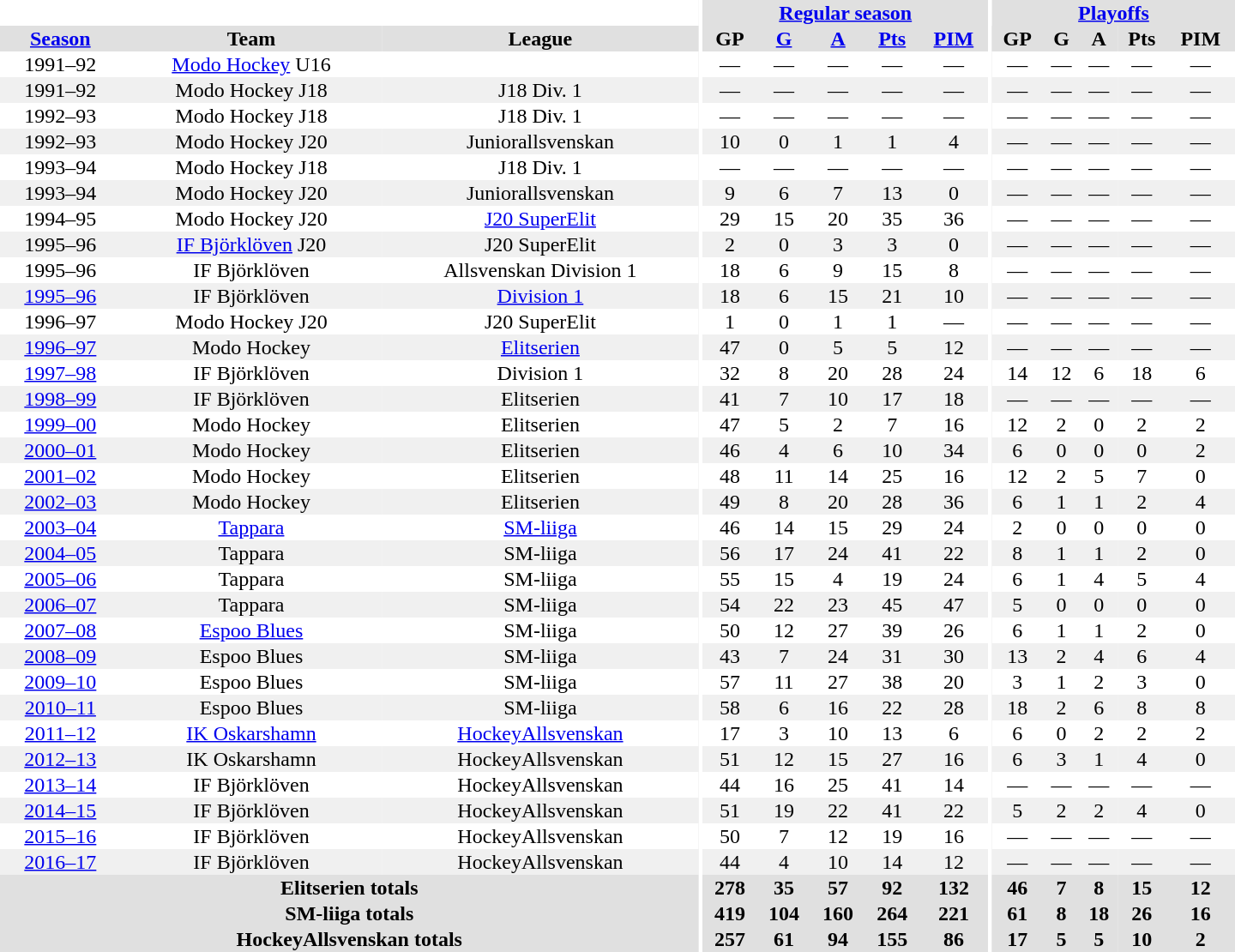<table border="0" cellpadding="1" cellspacing="0" style="text-align:center; width:60em">
<tr bgcolor="#e0e0e0">
<th colspan="3" bgcolor="#ffffff"></th>
<th rowspan="99" bgcolor="#ffffff"></th>
<th colspan="5"><a href='#'>Regular season</a></th>
<th rowspan="99" bgcolor="#ffffff"></th>
<th colspan="5"><a href='#'>Playoffs</a></th>
</tr>
<tr bgcolor="#e0e0e0">
<th><a href='#'>Season</a></th>
<th>Team</th>
<th>League</th>
<th>GP</th>
<th><a href='#'>G</a></th>
<th><a href='#'>A</a></th>
<th><a href='#'>Pts</a></th>
<th><a href='#'>PIM</a></th>
<th>GP</th>
<th>G</th>
<th>A</th>
<th>Pts</th>
<th>PIM</th>
</tr>
<tr>
<td>1991–92</td>
<td><a href='#'>Modo Hockey</a> U16</td>
<td></td>
<td>—</td>
<td>—</td>
<td>—</td>
<td>—</td>
<td>—</td>
<td>—</td>
<td>—</td>
<td>—</td>
<td>—</td>
<td>—</td>
</tr>
<tr bgcolor="#f0f0f0">
<td>1991–92</td>
<td>Modo Hockey J18</td>
<td>J18 Div. 1</td>
<td>—</td>
<td>—</td>
<td>—</td>
<td>—</td>
<td>—</td>
<td>—</td>
<td>—</td>
<td>—</td>
<td>—</td>
<td>—</td>
</tr>
<tr>
<td>1992–93</td>
<td>Modo Hockey J18</td>
<td>J18 Div. 1</td>
<td>—</td>
<td>—</td>
<td>—</td>
<td>—</td>
<td>—</td>
<td>—</td>
<td>—</td>
<td>—</td>
<td>—</td>
<td>—</td>
</tr>
<tr bgcolor="#f0f0f0">
<td>1992–93</td>
<td>Modo Hockey J20</td>
<td>Juniorallsvenskan</td>
<td>10</td>
<td>0</td>
<td>1</td>
<td>1</td>
<td>4</td>
<td>—</td>
<td>—</td>
<td>—</td>
<td>—</td>
<td>—</td>
</tr>
<tr>
<td>1993–94</td>
<td>Modo Hockey J18</td>
<td>J18 Div. 1</td>
<td>—</td>
<td>—</td>
<td>—</td>
<td>—</td>
<td>—</td>
<td>—</td>
<td>—</td>
<td>—</td>
<td>—</td>
<td>—</td>
</tr>
<tr bgcolor="#f0f0f0">
<td>1993–94</td>
<td>Modo Hockey J20</td>
<td>Juniorallsvenskan</td>
<td>9</td>
<td>6</td>
<td>7</td>
<td>13</td>
<td>0</td>
<td>—</td>
<td>—</td>
<td>—</td>
<td>—</td>
<td>—</td>
</tr>
<tr>
<td>1994–95</td>
<td>Modo Hockey J20</td>
<td><a href='#'>J20 SuperElit</a></td>
<td>29</td>
<td>15</td>
<td>20</td>
<td>35</td>
<td>36</td>
<td>—</td>
<td>—</td>
<td>—</td>
<td>—</td>
<td>—</td>
</tr>
<tr bgcolor="#f0f0f0">
<td>1995–96</td>
<td><a href='#'>IF Björklöven</a> J20</td>
<td>J20 SuperElit</td>
<td>2</td>
<td>0</td>
<td>3</td>
<td>3</td>
<td>0</td>
<td>—</td>
<td>—</td>
<td>—</td>
<td>—</td>
<td>—</td>
</tr>
<tr>
<td>1995–96</td>
<td>IF Björklöven</td>
<td>Allsvenskan Division 1</td>
<td>18</td>
<td>6</td>
<td>9</td>
<td>15</td>
<td>8</td>
<td>—</td>
<td>—</td>
<td>—</td>
<td>—</td>
<td>—</td>
</tr>
<tr bgcolor="#f0f0f0">
<td><a href='#'>1995–96</a></td>
<td>IF Björklöven</td>
<td><a href='#'>Division 1</a></td>
<td>18</td>
<td>6</td>
<td>15</td>
<td>21</td>
<td>10</td>
<td>—</td>
<td>—</td>
<td>—</td>
<td>—</td>
<td>—</td>
</tr>
<tr>
<td>1996–97</td>
<td>Modo Hockey J20</td>
<td>J20 SuperElit</td>
<td>1</td>
<td>0</td>
<td>1</td>
<td>1</td>
<td>—</td>
<td>—</td>
<td>—</td>
<td>—</td>
<td>—</td>
<td>—</td>
</tr>
<tr bgcolor="#f0f0f0">
<td><a href='#'>1996–97</a></td>
<td>Modo Hockey</td>
<td><a href='#'>Elitserien</a></td>
<td>47</td>
<td>0</td>
<td>5</td>
<td>5</td>
<td>12</td>
<td>—</td>
<td>—</td>
<td>—</td>
<td>—</td>
<td>—</td>
</tr>
<tr>
<td><a href='#'>1997–98</a></td>
<td>IF Björklöven</td>
<td>Division 1</td>
<td>32</td>
<td>8</td>
<td>20</td>
<td>28</td>
<td>24</td>
<td>14</td>
<td>12</td>
<td>6</td>
<td>18</td>
<td>6</td>
</tr>
<tr bgcolor="#f0f0f0">
<td><a href='#'>1998–99</a></td>
<td>IF Björklöven</td>
<td>Elitserien</td>
<td>41</td>
<td>7</td>
<td>10</td>
<td>17</td>
<td>18</td>
<td>—</td>
<td>—</td>
<td>—</td>
<td>—</td>
<td>—</td>
</tr>
<tr>
<td><a href='#'>1999–00</a></td>
<td>Modo Hockey</td>
<td>Elitserien</td>
<td>47</td>
<td>5</td>
<td>2</td>
<td>7</td>
<td>16</td>
<td>12</td>
<td>2</td>
<td>0</td>
<td>2</td>
<td>2</td>
</tr>
<tr bgcolor="#f0f0f0">
<td><a href='#'>2000–01</a></td>
<td>Modo Hockey</td>
<td>Elitserien</td>
<td>46</td>
<td>4</td>
<td>6</td>
<td>10</td>
<td>34</td>
<td>6</td>
<td>0</td>
<td>0</td>
<td>0</td>
<td>2</td>
</tr>
<tr>
<td><a href='#'>2001–02</a></td>
<td>Modo Hockey</td>
<td>Elitserien</td>
<td>48</td>
<td>11</td>
<td>14</td>
<td>25</td>
<td>16</td>
<td>12</td>
<td>2</td>
<td>5</td>
<td>7</td>
<td>0</td>
</tr>
<tr bgcolor="#f0f0f0">
<td><a href='#'>2002–03</a></td>
<td>Modo Hockey</td>
<td>Elitserien</td>
<td>49</td>
<td>8</td>
<td>20</td>
<td>28</td>
<td>36</td>
<td>6</td>
<td>1</td>
<td>1</td>
<td>2</td>
<td>4</td>
</tr>
<tr>
<td><a href='#'>2003–04</a></td>
<td><a href='#'>Tappara</a></td>
<td><a href='#'>SM-liiga</a></td>
<td>46</td>
<td>14</td>
<td>15</td>
<td>29</td>
<td>24</td>
<td>2</td>
<td>0</td>
<td>0</td>
<td>0</td>
<td>0</td>
</tr>
<tr bgcolor="#f0f0f0">
<td><a href='#'>2004–05</a></td>
<td>Tappara</td>
<td>SM-liiga</td>
<td>56</td>
<td>17</td>
<td>24</td>
<td>41</td>
<td>22</td>
<td>8</td>
<td>1</td>
<td>1</td>
<td>2</td>
<td>0</td>
</tr>
<tr>
<td><a href='#'>2005–06</a></td>
<td>Tappara</td>
<td>SM-liiga</td>
<td>55</td>
<td>15</td>
<td>4</td>
<td>19</td>
<td>24</td>
<td>6</td>
<td>1</td>
<td>4</td>
<td>5</td>
<td>4</td>
</tr>
<tr bgcolor="#f0f0f0">
<td><a href='#'>2006–07</a></td>
<td>Tappara</td>
<td>SM-liiga</td>
<td>54</td>
<td>22</td>
<td>23</td>
<td>45</td>
<td>47</td>
<td>5</td>
<td>0</td>
<td>0</td>
<td>0</td>
<td>0</td>
</tr>
<tr>
<td><a href='#'>2007–08</a></td>
<td><a href='#'>Espoo Blues</a></td>
<td>SM-liiga</td>
<td>50</td>
<td>12</td>
<td>27</td>
<td>39</td>
<td>26</td>
<td>6</td>
<td>1</td>
<td>1</td>
<td>2</td>
<td>0</td>
</tr>
<tr bgcolor="#f0f0f0">
<td><a href='#'>2008–09</a></td>
<td>Espoo Blues</td>
<td>SM-liiga</td>
<td>43</td>
<td>7</td>
<td>24</td>
<td>31</td>
<td>30</td>
<td>13</td>
<td>2</td>
<td>4</td>
<td>6</td>
<td>4</td>
</tr>
<tr>
<td><a href='#'>2009–10</a></td>
<td>Espoo Blues</td>
<td>SM-liiga</td>
<td>57</td>
<td>11</td>
<td>27</td>
<td>38</td>
<td>20</td>
<td>3</td>
<td>1</td>
<td>2</td>
<td>3</td>
<td>0</td>
</tr>
<tr bgcolor="#f0f0f0">
<td><a href='#'>2010–11</a></td>
<td>Espoo Blues</td>
<td>SM-liiga</td>
<td>58</td>
<td>6</td>
<td>16</td>
<td>22</td>
<td>28</td>
<td>18</td>
<td>2</td>
<td>6</td>
<td>8</td>
<td>8</td>
</tr>
<tr>
<td><a href='#'>2011–12</a></td>
<td><a href='#'>IK Oskarshamn</a></td>
<td><a href='#'>HockeyAllsvenskan</a></td>
<td>17</td>
<td>3</td>
<td>10</td>
<td>13</td>
<td>6</td>
<td>6</td>
<td>0</td>
<td>2</td>
<td>2</td>
<td>2</td>
</tr>
<tr bgcolor="#f0f0f0">
<td><a href='#'>2012–13</a></td>
<td>IK Oskarshamn</td>
<td>HockeyAllsvenskan</td>
<td>51</td>
<td>12</td>
<td>15</td>
<td>27</td>
<td>16</td>
<td>6</td>
<td>3</td>
<td>1</td>
<td>4</td>
<td>0</td>
</tr>
<tr>
<td><a href='#'>2013–14</a></td>
<td>IF Björklöven</td>
<td>HockeyAllsvenskan</td>
<td>44</td>
<td>16</td>
<td>25</td>
<td>41</td>
<td>14</td>
<td>—</td>
<td>—</td>
<td>—</td>
<td>—</td>
<td>—</td>
</tr>
<tr bgcolor="#f0f0f0">
<td><a href='#'>2014–15</a></td>
<td>IF Björklöven</td>
<td>HockeyAllsvenskan</td>
<td>51</td>
<td>19</td>
<td>22</td>
<td>41</td>
<td>22</td>
<td>5</td>
<td>2</td>
<td>2</td>
<td>4</td>
<td>0</td>
</tr>
<tr>
<td><a href='#'>2015–16</a></td>
<td>IF Björklöven</td>
<td>HockeyAllsvenskan</td>
<td>50</td>
<td>7</td>
<td>12</td>
<td>19</td>
<td>16</td>
<td>—</td>
<td>—</td>
<td>—</td>
<td>—</td>
<td>—</td>
</tr>
<tr bgcolor="#f0f0f0">
<td><a href='#'>2016–17</a></td>
<td>IF Björklöven</td>
<td>HockeyAllsvenskan</td>
<td>44</td>
<td>4</td>
<td>10</td>
<td>14</td>
<td>12</td>
<td>—</td>
<td>—</td>
<td>—</td>
<td>—</td>
<td>—</td>
</tr>
<tr>
</tr>
<tr ALIGN="center" bgcolor="#e0e0e0">
<th colspan="3">Elitserien totals</th>
<th ALIGN="center">278</th>
<th ALIGN="center">35</th>
<th ALIGN="center">57</th>
<th ALIGN="center">92</th>
<th ALIGN="center">132</th>
<th ALIGN="center">46</th>
<th ALIGN="center">7</th>
<th ALIGN="center">8</th>
<th ALIGN="center">15</th>
<th ALIGN="center">12</th>
</tr>
<tr>
</tr>
<tr ALIGN="center" bgcolor="#e0e0e0">
<th colspan="3">SM-liiga totals</th>
<th ALIGN="center">419</th>
<th ALIGN="center">104</th>
<th ALIGN="center">160</th>
<th ALIGN="center">264</th>
<th ALIGN="center">221</th>
<th ALIGN="center">61</th>
<th ALIGN="center">8</th>
<th ALIGN="center">18</th>
<th ALIGN="center">26</th>
<th ALIGN="center">16</th>
</tr>
<tr>
</tr>
<tr ALIGN="center" bgcolor="#e0e0e0">
<th colspan="3">HockeyAllsvenskan totals</th>
<th ALIGN="center">257</th>
<th ALIGN="center">61</th>
<th ALIGN="center">94</th>
<th ALIGN="center">155</th>
<th ALIGN="center">86</th>
<th ALIGN="center">17</th>
<th ALIGN="center">5</th>
<th ALIGN="center">5</th>
<th ALIGN="center">10</th>
<th ALIGN="center">2</th>
</tr>
</table>
